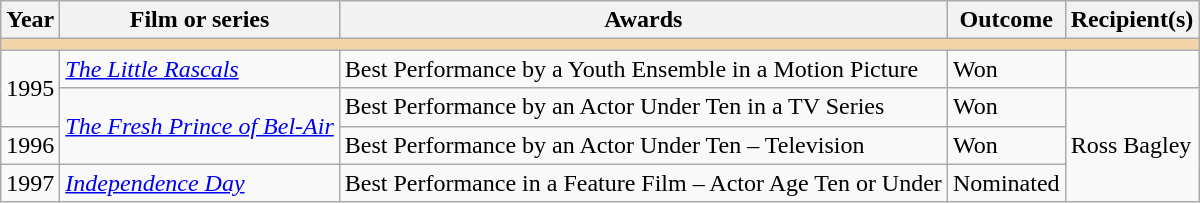<table class="wikitable">
<tr>
<th>Year</th>
<th>Film or series</th>
<th>Awards</th>
<th>Outcome</th>
<th>Recipient(s)</th>
</tr>
<tr>
<td colspan="5" bgcolor="#F2D5A6"></td>
</tr>
<tr>
<td rowspan="2">1995</td>
<td><em><a href='#'>The Little Rascals</a></em></td>
<td>Best Performance by a Youth Ensemble in a Motion Picture</td>
<td>Won</td>
<td></td>
</tr>
<tr>
<td rowspan="2"><em><a href='#'>The Fresh Prince of Bel-Air</a></em></td>
<td>Best Performance by an Actor Under Ten in a TV Series</td>
<td>Won</td>
<td rowspan="3">Ross Bagley</td>
</tr>
<tr>
<td>1996</td>
<td>Best Performance by an Actor Under Ten – Television</td>
<td>Won</td>
</tr>
<tr>
<td>1997</td>
<td><em><a href='#'>Independence Day</a></em></td>
<td>Best Performance in a Feature Film – Actor Age Ten or Under</td>
<td>Nominated</td>
</tr>
</table>
